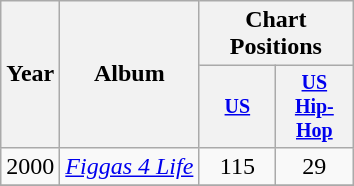<table class="wikitable" style="text-align:center;">
<tr>
<th rowspan="2">Year</th>
<th rowspan="2">Album</th>
<th colspan="3">Chart Positions</th>
</tr>
<tr style="font-size:smaller;">
<th width="45"><a href='#'>US</a></th>
<th width="45"><a href='#'>US Hip-Hop</a></th>
</tr>
<tr>
<td>2000</td>
<td align="left"><em><a href='#'>Figgas 4 Life</a></em></td>
<td>115</td>
<td>29</td>
</tr>
<tr>
</tr>
</table>
